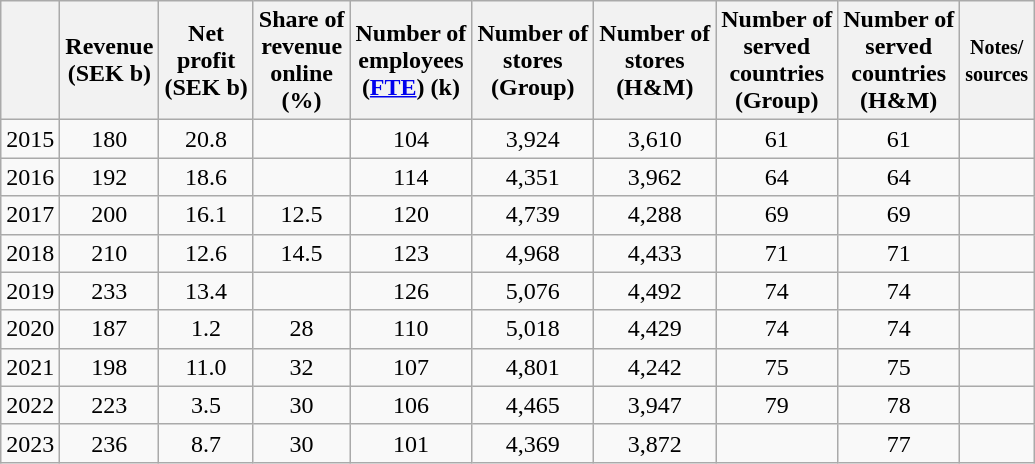<table class="wikitable" style="text-align:center;">
<tr>
<th></th>
<th>Revenue<br>(SEK b)</th>
<th>Net<br>profit<br>(SEK b)</th>
<th>Share of<br>revenue<br>online<br>(%)</th>
<th>Number of<br>employees<br>(<a href='#'>FTE</a>) (k)</th>
<th>Number of<br>stores<br>(Group)</th>
<th>Number of<br>stores<br>(H&M)</th>
<th>Number of<br>served<br>countries<br>(Group)</th>
<th>Number of<br>served<br>countries<br>(H&M)</th>
<th><small>Notes/<br>sources</small></th>
</tr>
<tr>
<td style="text-align:left;">2015</td>
<td>180</td>
<td>20.8</td>
<td></td>
<td>104</td>
<td>3,924</td>
<td>3,610</td>
<td>61</td>
<td>61</td>
<td></td>
</tr>
<tr>
<td style="text-align:left;">2016</td>
<td>192</td>
<td>18.6</td>
<td></td>
<td>114</td>
<td>4,351</td>
<td>3,962</td>
<td>64</td>
<td>64</td>
<td></td>
</tr>
<tr>
<td style="text-align:left;">2017</td>
<td>200</td>
<td>16.1</td>
<td>12.5</td>
<td>120</td>
<td>4,739</td>
<td>4,288</td>
<td>69</td>
<td>69</td>
<td></td>
</tr>
<tr>
<td style="text-align:left;">2018</td>
<td>210</td>
<td>12.6</td>
<td>14.5</td>
<td>123</td>
<td>4,968</td>
<td>4,433</td>
<td>71</td>
<td>71</td>
<td></td>
</tr>
<tr>
<td style="text-align:left;">2019</td>
<td>233</td>
<td>13.4</td>
<td></td>
<td>126</td>
<td>5,076</td>
<td>4,492</td>
<td>74</td>
<td>74</td>
<td></td>
</tr>
<tr>
<td style="text-align:left;">2020</td>
<td>187</td>
<td>1.2</td>
<td>28</td>
<td>110</td>
<td>5,018</td>
<td>4,429</td>
<td>74</td>
<td>74</td>
<td></td>
</tr>
<tr>
<td style="text-align:left;">2021</td>
<td>198</td>
<td>11.0</td>
<td>32</td>
<td>107</td>
<td>4,801</td>
<td>4,242</td>
<td>75</td>
<td>75</td>
<td></td>
</tr>
<tr>
<td style="text-align:left;">2022</td>
<td>223</td>
<td>3.5</td>
<td>30</td>
<td>106</td>
<td>4,465</td>
<td>3,947</td>
<td>79</td>
<td>78</td>
<td></td>
</tr>
<tr>
<td style="text-align:left;">2023</td>
<td>236</td>
<td>8.7</td>
<td>30</td>
<td>101</td>
<td>4,369</td>
<td>3,872</td>
<td></td>
<td>77</td>
<td></td>
</tr>
</table>
